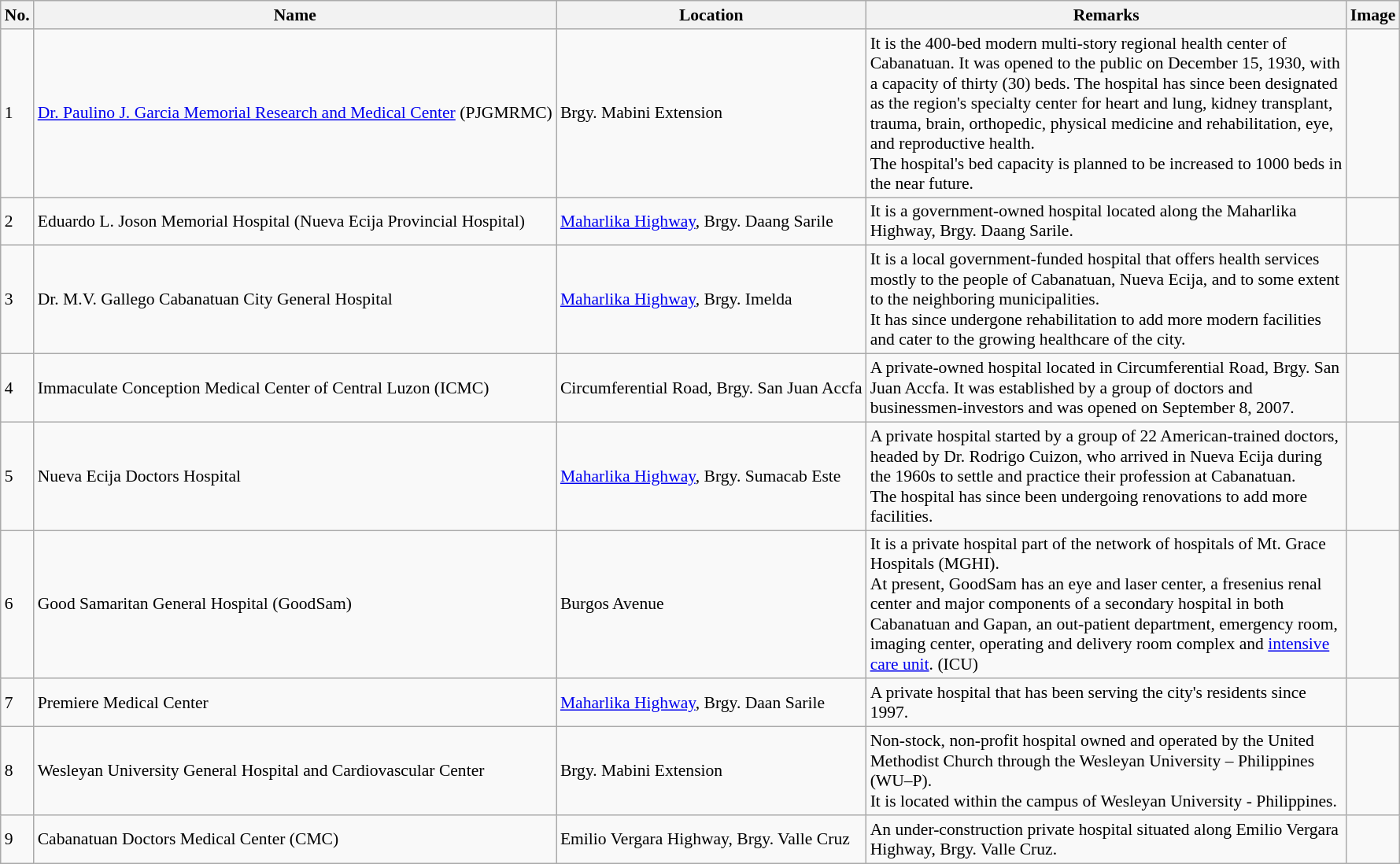<table class="wikitable sortable" style="font-size:90%;">
<tr>
<th>No.</th>
<th>Name</th>
<th class="unsortable">Location</th>
<th style="width:300pt;">Remarks</th>
<th>Image</th>
</tr>
<tr>
<td>1</td>
<td><a href='#'>Dr. Paulino J. Garcia Memorial Research and Medical Center</a> (PJGMRMC)</td>
<td>Brgy. Mabini Extension</td>
<td>It is the 400-bed modern multi-story regional health center of Cabanatuan. It was opened to the public on December 15, 1930, with a capacity of thirty (30) beds. The hospital has since been designated as the region's specialty center for heart and lung, kidney transplant, trauma, brain, orthopedic, physical medicine and rehabilitation, eye, and reproductive health.<br>The hospital's bed capacity is planned to be increased to 1000 beds in the near future.</td>
<td></td>
</tr>
<tr>
<td>2</td>
<td>Eduardo L. Joson Memorial Hospital (Nueva Ecija Provincial Hospital)</td>
<td><a href='#'>Maharlika Highway</a>, Brgy. Daang Sarile</td>
<td>It is a government-owned hospital located along the Maharlika Highway, Brgy. Daang Sarile.</td>
<td></td>
</tr>
<tr>
<td>3</td>
<td>Dr. M.V. Gallego Cabanatuan City General Hospital</td>
<td><a href='#'>Maharlika Highway</a>, Brgy. Imelda</td>
<td>It is a local government-funded hospital that offers health services mostly to the people of Cabanatuan, Nueva Ecija, and to some extent to the neighboring municipalities.<br>It has since undergone rehabilitation to add more modern facilities and cater to the growing healthcare of the city.</td>
<td></td>
</tr>
<tr>
<td>4</td>
<td>Immaculate Conception Medical Center of Central Luzon (ICMC)</td>
<td>Circumferential Road, Brgy. San Juan Accfa</td>
<td>A private-owned hospital located in Circumferential Road, Brgy. San Juan Accfa. It was established by a group of doctors and businessmen-investors and was opened on September 8, 2007.</td>
<td></td>
</tr>
<tr>
<td>5</td>
<td>Nueva Ecija Doctors Hospital</td>
<td><a href='#'>Maharlika Highway</a>, Brgy. Sumacab Este</td>
<td>A private hospital started by a group of 22 American-trained doctors, headed by Dr. Rodrigo Cuizon, who arrived in Nueva Ecija during the 1960s to settle and practice their profession at Cabanatuan.<br>The hospital has since been undergoing renovations to add more facilities.</td>
<td></td>
</tr>
<tr>
<td>6</td>
<td>Good Samaritan General Hospital (GoodSam)</td>
<td>Burgos Avenue</td>
<td>It is a private hospital part of the network of hospitals of Mt. Grace Hospitals (MGHI).<br>At present, GoodSam has an eye and laser center, a fresenius renal center and major components of a secondary hospital in both Cabanatuan and Gapan, an out-patient department, emergency room, imaging center, operating and delivery room complex and <a href='#'>intensive care unit</a>. (ICU)</td>
<td></td>
</tr>
<tr>
<td>7</td>
<td>Premiere Medical Center</td>
<td><a href='#'>Maharlika Highway</a>, Brgy. Daan Sarile</td>
<td>A private hospital that has been serving the city's residents since 1997.</td>
<td></td>
</tr>
<tr>
<td>8</td>
<td>Wesleyan University General Hospital and Cardiovascular Center</td>
<td>Brgy. Mabini Extension</td>
<td>Non-stock, non-profit hospital owned and operated by the United Methodist Church through the Wesleyan University – Philippines (WU–P).<br>It is located within the campus of Wesleyan University - Philippines.</td>
<td></td>
</tr>
<tr>
<td>9</td>
<td>Cabanatuan Doctors Medical Center (CMC)</td>
<td>Emilio Vergara Highway, Brgy. Valle Cruz</td>
<td>An under-construction private hospital situated along Emilio Vergara Highway, Brgy. Valle Cruz.</td>
<td></td>
</tr>
</table>
